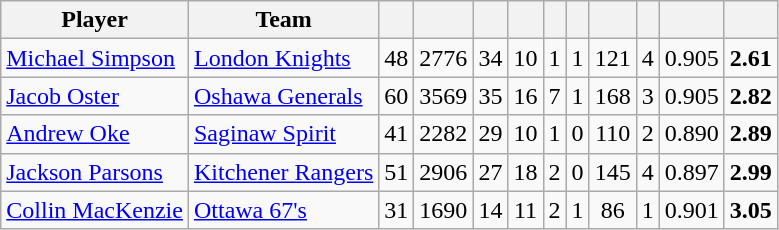<table class="wikitable" style="text-align:center">
<tr>
<th width:25%;">Player</th>
<th width:25%;">Team</th>
<th width:5%;"></th>
<th width:5%;"></th>
<th width:5%;"></th>
<th width:5%;"></th>
<th width:5%;"></th>
<th width:5%;"></th>
<th width:5%;"></th>
<th width:5%;"></th>
<th width:5%;"></th>
<th width:5%;"></th>
</tr>
<tr>
<td align=left><a href='#'>Michael Simpson</a></td>
<td align=left><a href='#'>London Knights</a></td>
<td>48</td>
<td>2776</td>
<td>34</td>
<td>10</td>
<td>1</td>
<td>1</td>
<td>121</td>
<td>4</td>
<td>0.905</td>
<td><strong>2.61</strong></td>
</tr>
<tr>
<td align=left><a href='#'>Jacob Oster</a></td>
<td align=left><a href='#'>Oshawa Generals</a></td>
<td>60</td>
<td>3569</td>
<td>35</td>
<td>16</td>
<td>7</td>
<td>1</td>
<td>168</td>
<td>3</td>
<td>0.905</td>
<td><strong>2.82</strong></td>
</tr>
<tr>
<td align=left><a href='#'>Andrew Oke</a></td>
<td align=left><a href='#'>Saginaw Spirit</a></td>
<td>41</td>
<td>2282</td>
<td>29</td>
<td>10</td>
<td>1</td>
<td>0</td>
<td>110</td>
<td>2</td>
<td>0.890</td>
<td><strong>2.89</strong></td>
</tr>
<tr>
<td align=left><a href='#'>Jackson Parsons</a></td>
<td align=left><a href='#'>Kitchener Rangers</a></td>
<td>51</td>
<td>2906</td>
<td>27</td>
<td>18</td>
<td>2</td>
<td>0</td>
<td>145</td>
<td>4</td>
<td>0.897</td>
<td><strong>2.99</strong></td>
</tr>
<tr>
<td align=left><a href='#'>Collin MacKenzie</a></td>
<td align=left><a href='#'>Ottawa 67's</a></td>
<td>31</td>
<td>1690</td>
<td>14</td>
<td>11</td>
<td>2</td>
<td>1</td>
<td>86</td>
<td>1</td>
<td>0.901</td>
<td><strong>3.05</strong></td>
</tr>
</table>
